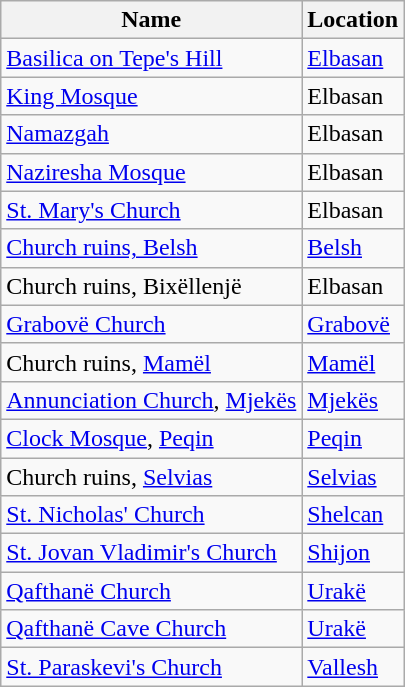<table class="wikitable">
<tr>
<th>Name</th>
<th>Location</th>
</tr>
<tr>
<td><a href='#'>Basilica on Tepe's Hill</a></td>
<td><a href='#'>Elbasan</a></td>
</tr>
<tr>
<td><a href='#'>King Mosque</a></td>
<td>Elbasan</td>
</tr>
<tr>
<td><a href='#'>Namazgah</a></td>
<td>Elbasan</td>
</tr>
<tr>
<td><a href='#'>Naziresha Mosque</a></td>
<td>Elbasan</td>
</tr>
<tr>
<td><a href='#'>St. Mary's Church</a></td>
<td>Elbasan</td>
</tr>
<tr>
<td><a href='#'>Church ruins, Belsh</a></td>
<td><a href='#'>Belsh</a></td>
</tr>
<tr>
<td>Church ruins, Bixëllenjë</td>
<td>Elbasan</td>
</tr>
<tr>
<td><a href='#'>Grabovë Church</a></td>
<td><a href='#'>Grabovë</a></td>
</tr>
<tr>
<td>Church ruins, <a href='#'>Mamël</a></td>
<td><a href='#'>Mamël</a></td>
</tr>
<tr>
<td><a href='#'>Annunciation Church</a>, <a href='#'>Mjekës</a></td>
<td><a href='#'>Mjekës</a></td>
</tr>
<tr>
<td><a href='#'>Clock Mosque</a>, <a href='#'>Peqin</a></td>
<td><a href='#'>Peqin</a></td>
</tr>
<tr>
<td>Church ruins, <a href='#'>Selvias</a></td>
<td><a href='#'>Selvias</a></td>
</tr>
<tr>
<td><a href='#'>St. Nicholas' Church</a></td>
<td><a href='#'>Shelcan</a></td>
</tr>
<tr>
<td><a href='#'>St. Jovan Vladimir's Church</a></td>
<td><a href='#'>Shijon</a></td>
</tr>
<tr>
<td><a href='#'>Qafthanë Church</a></td>
<td><a href='#'>Urakë</a></td>
</tr>
<tr>
<td><a href='#'>Qafthanë Cave Church</a></td>
<td><a href='#'>Urakë</a></td>
</tr>
<tr>
<td><a href='#'>St. Paraskevi's Church</a></td>
<td><a href='#'>Vallesh</a></td>
</tr>
</table>
